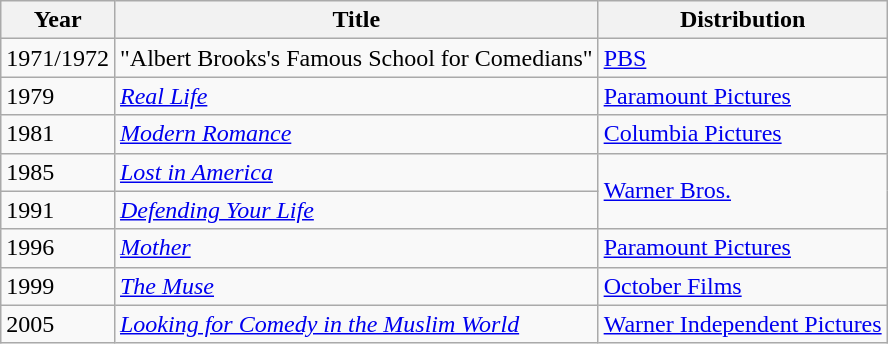<table class="wikitable sortable">
<tr>
<th>Year</th>
<th>Title</th>
<th>Distribution</th>
</tr>
<tr>
<td>1971/1972</td>
<td>"Albert Brooks's Famous School for Comedians"</td>
<td><a href='#'>PBS</a></td>
</tr>
<tr>
<td>1979</td>
<td><em><a href='#'>Real Life</a></em></td>
<td><a href='#'>Paramount Pictures</a></td>
</tr>
<tr>
<td>1981</td>
<td><em><a href='#'>Modern Romance</a></em></td>
<td><a href='#'>Columbia Pictures</a></td>
</tr>
<tr>
<td>1985</td>
<td><em><a href='#'>Lost in America</a></em></td>
<td rowspan="2"><a href='#'>Warner Bros.</a></td>
</tr>
<tr>
<td>1991</td>
<td><em><a href='#'>Defending Your Life</a></em></td>
</tr>
<tr>
<td>1996</td>
<td><em><a href='#'>Mother</a></em></td>
<td><a href='#'>Paramount Pictures</a></td>
</tr>
<tr>
<td>1999</td>
<td><em><a href='#'>The Muse</a></em></td>
<td><a href='#'>October Films</a></td>
</tr>
<tr>
<td>2005</td>
<td><em><a href='#'>Looking for Comedy in the Muslim World</a></em></td>
<td><a href='#'>Warner Independent Pictures</a></td>
</tr>
</table>
